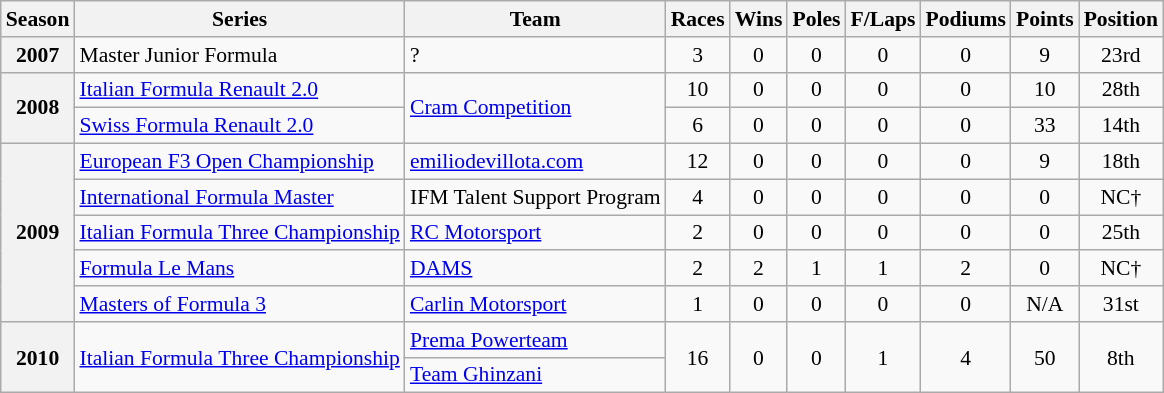<table class="wikitable" style="font-size: 90%; text-align:center">
<tr>
<th>Season</th>
<th>Series</th>
<th>Team</th>
<th>Races</th>
<th>Wins</th>
<th>Poles</th>
<th>F/Laps</th>
<th>Podiums</th>
<th>Points</th>
<th>Position</th>
</tr>
<tr>
<th>2007</th>
<td align=left>Master Junior Formula</td>
<td align=left>?</td>
<td>3</td>
<td>0</td>
<td>0</td>
<td>0</td>
<td>0</td>
<td>9</td>
<td>23rd</td>
</tr>
<tr>
<th rowspan=2>2008</th>
<td align=left><a href='#'>Italian Formula Renault 2.0</a></td>
<td align=left rowspan=2><a href='#'>Cram Competition</a></td>
<td>10</td>
<td>0</td>
<td>0</td>
<td>0</td>
<td>0</td>
<td>10</td>
<td>28th</td>
</tr>
<tr>
<td align=left><a href='#'>Swiss Formula Renault 2.0</a></td>
<td>6</td>
<td>0</td>
<td>0</td>
<td>0</td>
<td>0</td>
<td>33</td>
<td>14th</td>
</tr>
<tr>
<th rowspan=5>2009</th>
<td align=left><a href='#'>European F3 Open Championship</a></td>
<td align=left><a href='#'>emiliodevillota.com</a></td>
<td>12</td>
<td>0</td>
<td>0</td>
<td>0</td>
<td>0</td>
<td>9</td>
<td>18th</td>
</tr>
<tr>
<td align=left><a href='#'>International Formula Master</a></td>
<td align=left>IFM Talent Support Program</td>
<td>4</td>
<td>0</td>
<td>0</td>
<td>0</td>
<td>0</td>
<td>0</td>
<td>NC†</td>
</tr>
<tr>
<td align=left><a href='#'>Italian Formula Three Championship</a></td>
<td align=left><a href='#'>RC Motorsport</a></td>
<td>2</td>
<td>0</td>
<td>0</td>
<td>0</td>
<td>0</td>
<td>0</td>
<td>25th</td>
</tr>
<tr>
<td align=left><a href='#'>Formula Le Mans</a></td>
<td align=left><a href='#'>DAMS</a></td>
<td>2</td>
<td>2</td>
<td>1</td>
<td>1</td>
<td>2</td>
<td>0</td>
<td>NC†</td>
</tr>
<tr>
<td align=left><a href='#'>Masters of Formula 3</a></td>
<td align=left><a href='#'>Carlin Motorsport</a></td>
<td>1</td>
<td>0</td>
<td>0</td>
<td>0</td>
<td>0</td>
<td>N/A</td>
<td>31st</td>
</tr>
<tr>
<th rowspan=2>2010</th>
<td rowspan=2 align=left><a href='#'>Italian Formula Three Championship</a></td>
<td align=left><a href='#'>Prema Powerteam</a></td>
<td rowspan=2>16</td>
<td rowspan=2>0</td>
<td rowspan=2>0</td>
<td rowspan=2>1</td>
<td rowspan=2>4</td>
<td rowspan=2>50</td>
<td rowspan=2>8th</td>
</tr>
<tr>
<td align=left><a href='#'>Team Ghinzani</a></td>
</tr>
</table>
